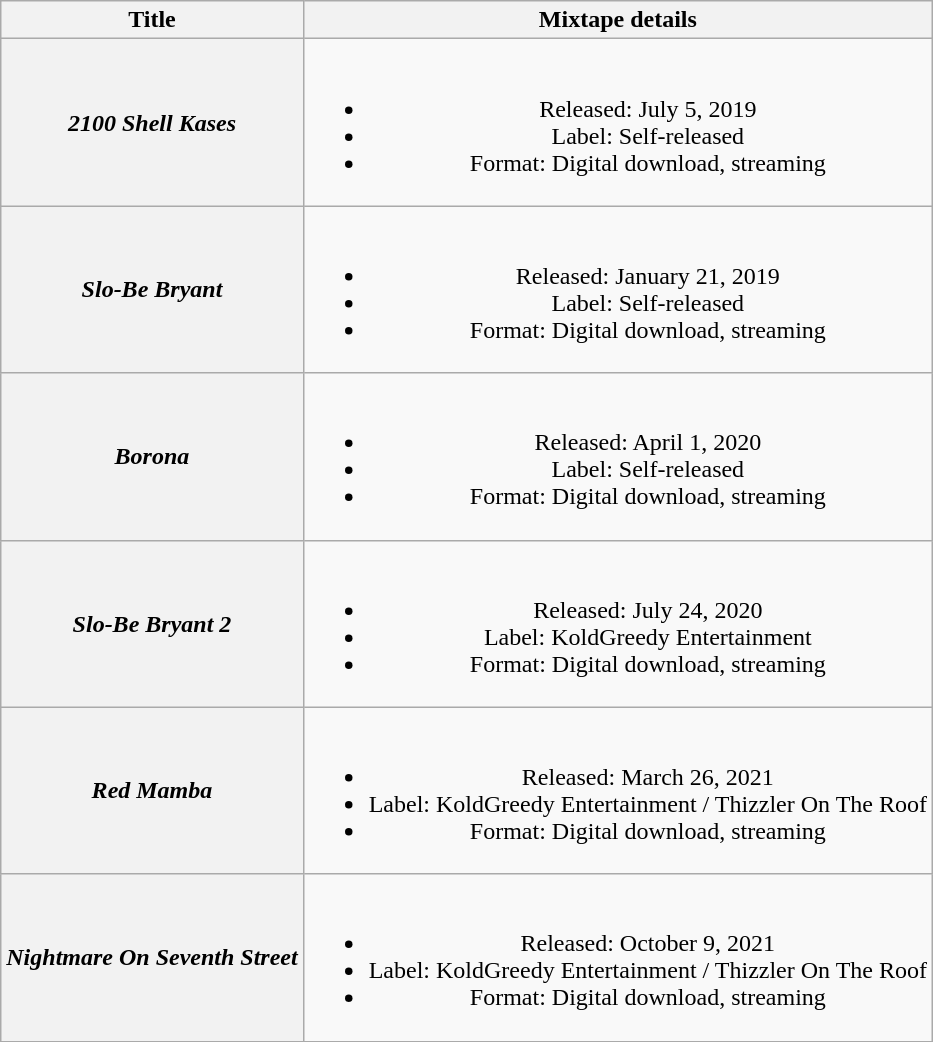<table class="wikitable plainrowheaders" style="text-align:center;">
<tr>
<th>Title</th>
<th>Mixtape details</th>
</tr>
<tr>
<th scope="row"><em>2100 Shell Kases</em></th>
<td><br><ul><li>Released: July 5, 2019</li><li>Label: Self-released</li><li>Format: Digital download, streaming</li></ul></td>
</tr>
<tr>
<th scope="row"><em>Slo-Be Bryant</em></th>
<td><br><ul><li>Released:  January 21, 2019</li><li>Label: Self-released</li><li>Format: Digital download, streaming</li></ul></td>
</tr>
<tr>
<th scope="row"><em>Borona</em></th>
<td><br><ul><li>Released: April 1, 2020</li><li>Label: Self-released</li><li>Format: Digital download, streaming</li></ul></td>
</tr>
<tr>
<th scope="row"><em>Slo-Be Bryant 2</em></th>
<td><br><ul><li>Released: July 24, 2020</li><li>Label: KoldGreedy Entertainment</li><li>Format: Digital download, streaming</li></ul></td>
</tr>
<tr>
<th scope="row"><em>Red Mamba</em></th>
<td><br><ul><li>Released: March 26, 2021</li><li>Label: KoldGreedy Entertainment / Thizzler On The Roof</li><li>Format: Digital download, streaming</li></ul></td>
</tr>
<tr>
<th scope="row"><em>Nightmare On Seventh Street</em></th>
<td><br><ul><li>Released: October 9, 2021</li><li>Label: KoldGreedy Entertainment / Thizzler On The Roof</li><li>Format: Digital download, streaming</li></ul></td>
</tr>
<tr>
</tr>
</table>
